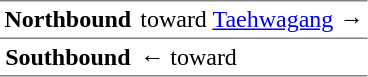<table border="1" cellspacing="0" cellpadding="3" frame="hsides" rules="rows">
<tr>
<th><span>Northbound</span></th>
<td>  toward <a href='#'>Taehwagang</a> →</td>
</tr>
<tr>
<th><span>Southbound</span></th>
<td>←  toward </td>
</tr>
</table>
